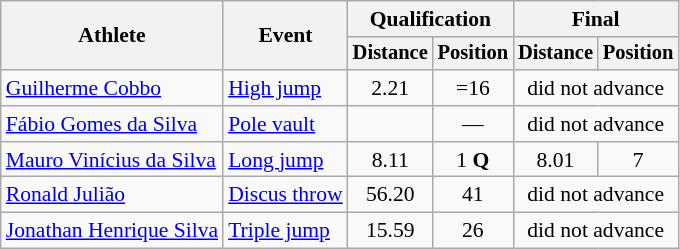<table class=wikitable style="font-size:90%">
<tr>
<th rowspan="2">Athlete</th>
<th rowspan="2">Event</th>
<th colspan="2">Qualification</th>
<th colspan="2">Final</th>
</tr>
<tr style="font-size:95%">
<th>Distance</th>
<th>Position</th>
<th>Distance</th>
<th>Position</th>
</tr>
<tr align=center>
<td align=left><a href='#'>Guilherme Cobbo</a></td>
<td align=left><a href='#'>High jump</a></td>
<td>2.21</td>
<td>=16</td>
<td colspan=2>did not advance</td>
</tr>
<tr align=center>
<td align=left><a href='#'>Fábio Gomes da Silva</a></td>
<td align=left><a href='#'>Pole vault</a></td>
<td></td>
<td>—</td>
<td colspan=2>did not advance</td>
</tr>
<tr align=center>
<td align=left><a href='#'>Mauro Vinícius da Silva</a></td>
<td align=left><a href='#'>Long jump</a></td>
<td>8.11</td>
<td>1 <strong>Q</strong></td>
<td>8.01</td>
<td>7</td>
</tr>
<tr align=center>
<td align=left><a href='#'>Ronald Julião</a></td>
<td align=left><a href='#'>Discus throw</a></td>
<td>56.20</td>
<td>41</td>
<td colspan=2>did not advance</td>
</tr>
<tr align=center>
<td align=left><a href='#'>Jonathan Henrique Silva</a></td>
<td align=left><a href='#'>Triple jump</a></td>
<td>15.59</td>
<td>26</td>
<td colspan=2>did not advance</td>
</tr>
</table>
